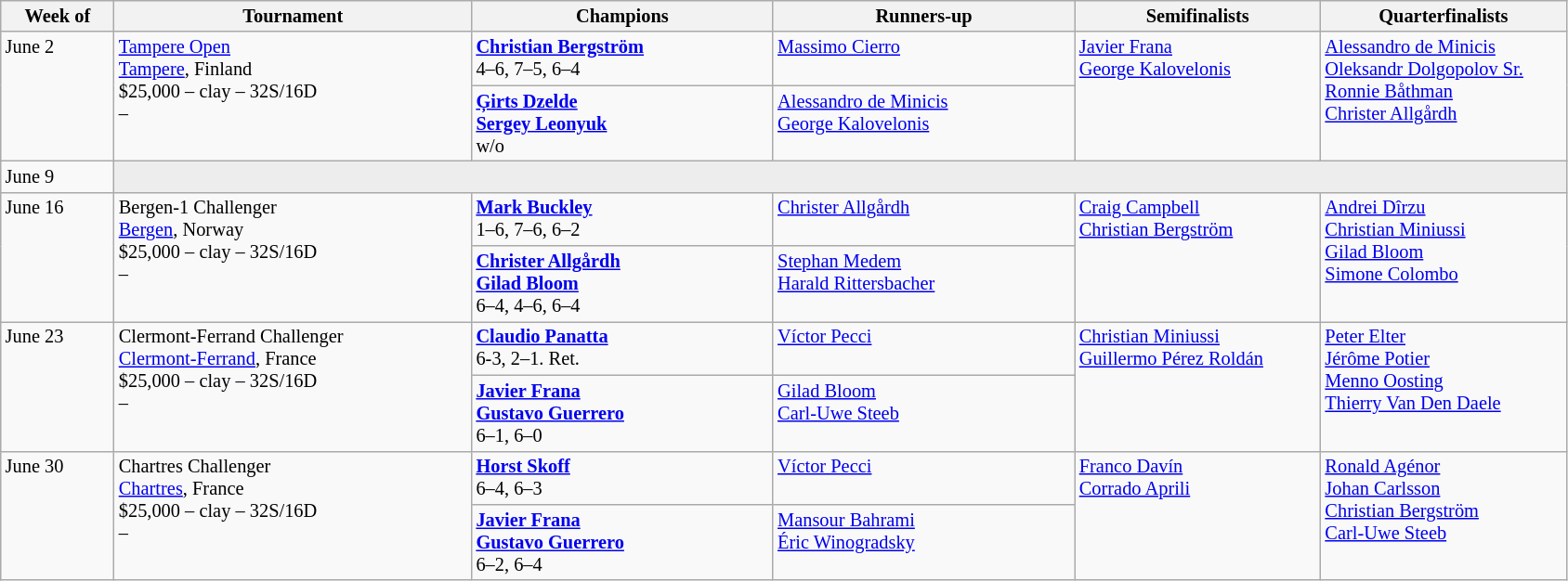<table class="wikitable" style="font-size:85%;">
<tr>
<th width="75">Week of</th>
<th width="250">Tournament</th>
<th width="210">Champions</th>
<th width="210">Runners-up</th>
<th width="170">Semifinalists</th>
<th width="170">Quarterfinalists</th>
</tr>
<tr valign="top">
<td rowspan="2">June 2</td>
<td rowspan="2"><a href='#'>Tampere Open</a><br><a href='#'>Tampere</a>, Finland<br>$25,000 – clay – 32S/16D<br>  – </td>
<td> <strong><a href='#'>Christian Bergström</a></strong> <br>4–6, 7–5, 6–4</td>
<td> <a href='#'>Massimo Cierro</a></td>
<td rowspan="2"> <a href='#'>Javier Frana</a> <br>  <a href='#'>George Kalovelonis</a></td>
<td rowspan="2"> <a href='#'>Alessandro de Minicis</a> <br> <a href='#'>Oleksandr Dolgopolov Sr.</a> <br> <a href='#'>Ronnie Båthman</a> <br>  <a href='#'>Christer Allgårdh</a></td>
</tr>
<tr valign="top">
<td> <strong><a href='#'>Ģirts Dzelde</a></strong> <br> <strong><a href='#'>Sergey Leonyuk</a></strong><br> w/o</td>
<td> <a href='#'>Alessandro de Minicis</a> <br>  <a href='#'>George Kalovelonis</a></td>
</tr>
<tr valign="top">
<td rowspan="1">June 9</td>
<td colspan="5" bgcolor="#ededed"></td>
</tr>
<tr valign="top">
<td rowspan="2">June 16</td>
<td rowspan="2">Bergen-1 Challenger<br><a href='#'>Bergen</a>, Norway<br>$25,000 – clay – 32S/16D<br>  – </td>
<td> <strong><a href='#'>Mark Buckley</a></strong> <br>1–6, 7–6, 6–2</td>
<td> <a href='#'>Christer Allgårdh</a></td>
<td rowspan="2"> <a href='#'>Craig Campbell</a> <br>  <a href='#'>Christian Bergström</a></td>
<td rowspan="2"> <a href='#'>Andrei Dîrzu</a> <br> <a href='#'>Christian Miniussi</a> <br> <a href='#'>Gilad Bloom</a> <br>  <a href='#'>Simone Colombo</a></td>
</tr>
<tr valign="top">
<td> <strong><a href='#'>Christer Allgårdh</a></strong> <br> <strong><a href='#'>Gilad Bloom</a></strong><br>6–4, 4–6, 6–4</td>
<td> <a href='#'>Stephan Medem</a> <br>  <a href='#'>Harald Rittersbacher</a></td>
</tr>
<tr valign="top">
<td rowspan="2">June 23</td>
<td rowspan="2">Clermont-Ferrand Challenger<br> <a href='#'>Clermont-Ferrand</a>, France<br>$25,000 – clay – 32S/16D<br>  – </td>
<td> <strong><a href='#'>Claudio Panatta</a></strong> <br>6-3, 2–1. Ret.</td>
<td> <a href='#'>Víctor Pecci</a></td>
<td rowspan="2"> <a href='#'>Christian Miniussi</a> <br>  <a href='#'>Guillermo Pérez Roldán</a></td>
<td rowspan="2"> <a href='#'>Peter Elter</a> <br> <a href='#'>Jérôme Potier</a> <br> <a href='#'>Menno Oosting</a> <br>  <a href='#'>Thierry Van Den Daele</a></td>
</tr>
<tr valign="top">
<td> <strong><a href='#'>Javier Frana</a></strong> <br> <strong><a href='#'>Gustavo Guerrero</a></strong><br>6–1, 6–0</td>
<td> <a href='#'>Gilad Bloom</a> <br>  <a href='#'>Carl-Uwe Steeb</a></td>
</tr>
<tr valign="top">
<td rowspan="2">June 30</td>
<td rowspan="2">Chartres Challenger<br><a href='#'>Chartres</a>, France<br>$25,000 – clay – 32S/16D<br>  – </td>
<td> <strong><a href='#'>Horst Skoff</a></strong> <br>6–4, 6–3</td>
<td> <a href='#'>Víctor Pecci</a></td>
<td rowspan="2"> <a href='#'>Franco Davín</a> <br>  <a href='#'>Corrado Aprili</a></td>
<td rowspan="2"> <a href='#'>Ronald Agénor</a> <br> <a href='#'>Johan Carlsson</a> <br> <a href='#'>Christian Bergström</a> <br>  <a href='#'>Carl-Uwe Steeb</a></td>
</tr>
<tr valign="top">
<td> <strong><a href='#'>Javier Frana</a></strong> <br> <strong><a href='#'>Gustavo Guerrero</a></strong><br>6–2, 6–4</td>
<td> <a href='#'>Mansour Bahrami</a> <br>  <a href='#'>Éric Winogradsky</a></td>
</tr>
</table>
